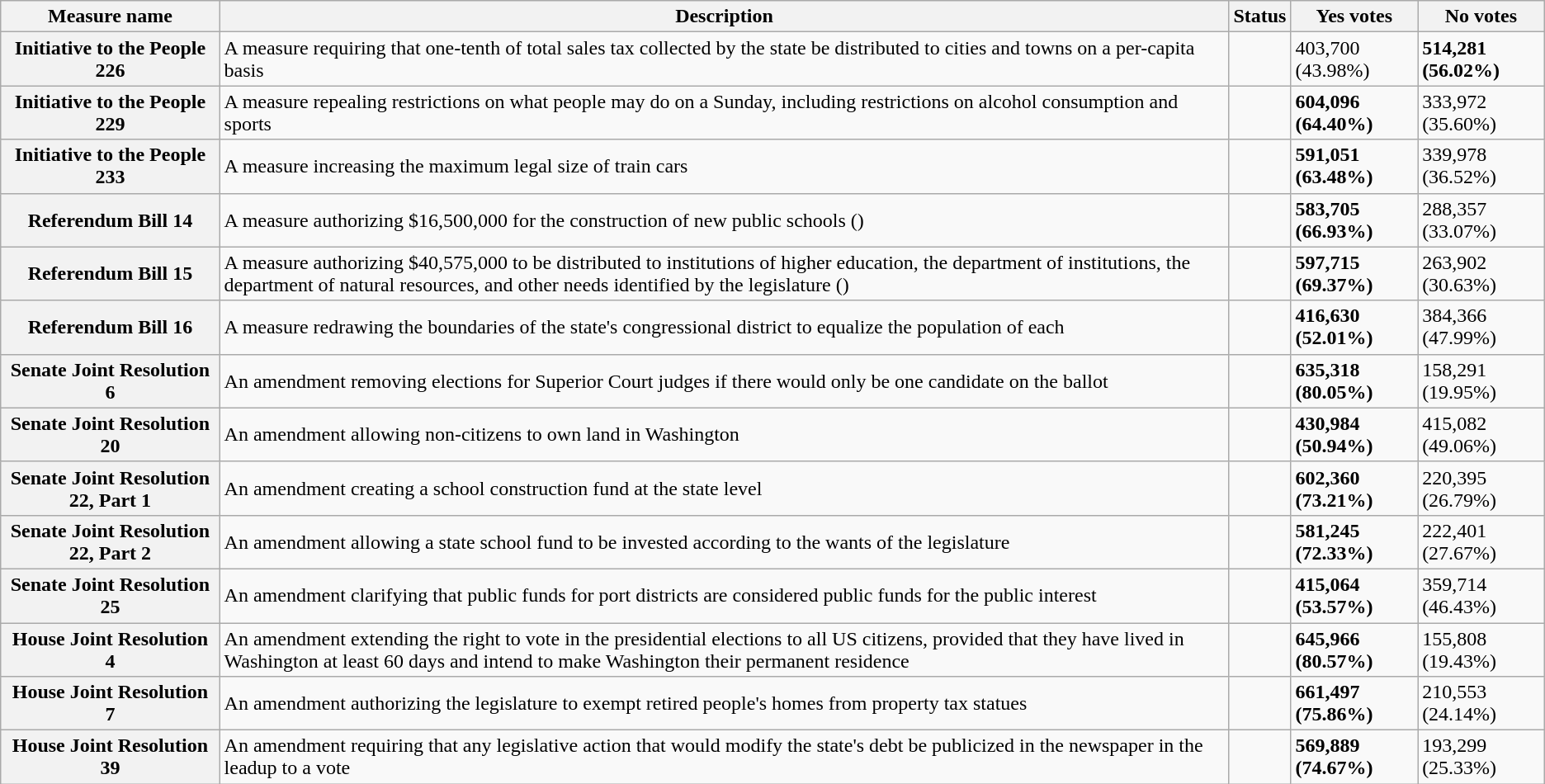<table class="wikitable sortable plainrowheaders">
<tr>
<th scope=col>Measure name</th>
<th scope=col class=unsortable>Description</th>
<th scope=col>Status</th>
<th scope=col>Yes votes</th>
<th scope=col>No votes</th>
</tr>
<tr>
<th scope=row>Initiative to the People 226</th>
<td>A measure requiring that one-tenth of total sales tax collected by the state be distributed to cities and towns on a per-capita basis</td>
<td></td>
<td>403,700 (43.98%)</td>
<td><strong>514,281 (56.02%)</strong></td>
</tr>
<tr>
<th scope=row>Initiative to the People 229</th>
<td>A measure repealing restrictions on what people may do on a Sunday, including restrictions on alcohol consumption and sports</td>
<td></td>
<td><strong>604,096 (64.40%)</strong></td>
<td>333,972 (35.60%)</td>
</tr>
<tr>
<th scope=row>Initiative to the People 233</th>
<td>A measure increasing the maximum legal size of train cars</td>
<td></td>
<td><strong>591,051 (63.48%)</strong></td>
<td>339,978 (36.52%)</td>
</tr>
<tr>
<th scope=row>Referendum Bill 14</th>
<td>A measure authorizing $16,500,000 for the construction of new public schools ()</td>
<td></td>
<td><strong>583,705 (66.93%)</strong></td>
<td>288,357 (33.07%)</td>
</tr>
<tr>
<th scope=row>Referendum Bill 15</th>
<td>A measure authorizing $40,575,000 to be distributed to institutions of higher education, the department of institutions, the department of natural resources, and other needs identified by the legislature ()</td>
<td></td>
<td><strong>597,715 (69.37%)</strong></td>
<td>263,902 (30.63%)</td>
</tr>
<tr>
<th scope=row>Referendum Bill 16</th>
<td>A measure redrawing the boundaries of the state's congressional district to equalize the population of each</td>
<td></td>
<td><strong>416,630 (52.01%)</strong></td>
<td>384,366 (47.99%)</td>
</tr>
<tr>
<th scope=row>Senate Joint Resolution 6</th>
<td>An amendment removing elections for Superior Court judges if there would only be one candidate on the ballot</td>
<td></td>
<td><strong>635,318 (80.05%)</strong></td>
<td>158,291 (19.95%)</td>
</tr>
<tr>
<th scope=row>Senate Joint Resolution 20</th>
<td>An amendment allowing non-citizens to own land in Washington</td>
<td></td>
<td><strong>430,984 (50.94%)</strong></td>
<td>415,082 (49.06%)</td>
</tr>
<tr>
<th scope=row>Senate Joint Resolution 22, Part 1</th>
<td>An amendment creating a school construction fund at the state level</td>
<td></td>
<td><strong>602,360 (73.21%)</strong></td>
<td>220,395 (26.79%)</td>
</tr>
<tr>
<th scope=row>Senate Joint Resolution 22, Part 2</th>
<td>An amendment allowing a state school fund to be invested according to the wants of the legislature</td>
<td></td>
<td><strong>581,245 (72.33%)</strong></td>
<td>222,401 (27.67%)</td>
</tr>
<tr>
<th scope=row>Senate Joint Resolution 25</th>
<td>An amendment clarifying that public funds for port districts are considered public funds for the public interest</td>
<td></td>
<td><strong>415,064 (53.57%)</strong></td>
<td>359,714 (46.43%)</td>
</tr>
<tr>
<th scope=row>House Joint Resolution 4</th>
<td>An amendment extending the right to vote in the presidential elections to all US citizens, provided that they have lived in Washington at least 60 days and intend to make Washington their permanent residence</td>
<td></td>
<td><strong>645,966 (80.57%)</strong></td>
<td>155,808 (19.43%)</td>
</tr>
<tr>
<th scope=row>House Joint Resolution 7</th>
<td>An amendment authorizing the legislature to exempt retired people's homes from property tax statues</td>
<td></td>
<td><strong>661,497 (75.86%)</strong></td>
<td>210,553 (24.14%)</td>
</tr>
<tr>
<th scope=row>House Joint Resolution 39</th>
<td>An amendment requiring that any legislative action that would modify the state's debt be publicized in the newspaper in the leadup to a vote</td>
<td></td>
<td><strong>569,889 (74.67%)</strong></td>
<td>193,299 (25.33%)</td>
</tr>
</table>
